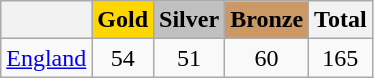<table class="wikitable">
<tr align="center">
<th></th>
<th style="background-color:gold">Gold</th>
<th style="background-color:silver">Silver</th>
<th style="background-color:#CC9966">Bronze</th>
<th>Total</th>
</tr>
<tr align="center">
<td> <a href='#'>England</a></td>
<td>54</td>
<td>51</td>
<td>60</td>
<td>165</td>
</tr>
</table>
